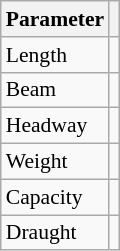<table class="wikitable" style="font-size:90%;">
<tr>
<th>Parameter</th>
<th></th>
</tr>
<tr>
<td>Length</td>
<td></td>
</tr>
<tr>
<td>Beam</td>
<td></td>
</tr>
<tr>
<td>Headway</td>
<td></td>
</tr>
<tr>
<td>Weight</td>
<td></td>
</tr>
<tr>
<td>Capacity</td>
<td></td>
</tr>
<tr>
<td>Draught</td>
<td></td>
</tr>
</table>
